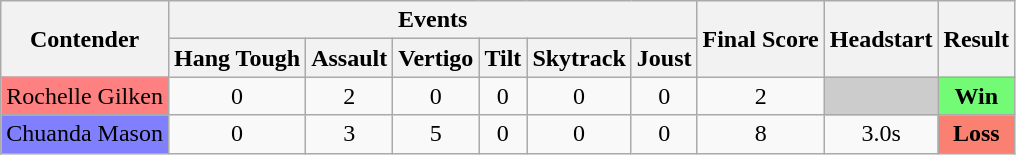<table class="wikitable" style="text-align:center;">
<tr>
<th rowspan=2>Contender</th>
<th colspan=6>Events</th>
<th rowspan=2>Final Score</th>
<th rowspan=2>Headstart</th>
<th rowspan=2>Result</th>
</tr>
<tr>
<th>Hang Tough</th>
<th>Assault</th>
<th>Vertigo</th>
<th>Tilt</th>
<th>Skytrack</th>
<th>Joust</th>
</tr>
<tr>
<td bgcolor=#ff8080 style="text-align:left;">Rochelle Gilken</td>
<td>0</td>
<td>2</td>
<td>0</td>
<td>0</td>
<td>0</td>
<td>0</td>
<td>2</td>
<td style="background:#ccc"></td>
<td style="text-align:center; background:#73fb76;"><strong>Win</strong></td>
</tr>
<tr>
<td bgcolor=#8080ff style="text-align:left;">Chuanda Mason</td>
<td>0</td>
<td>3</td>
<td>5</td>
<td>0</td>
<td>0</td>
<td>0</td>
<td>8</td>
<td>3.0s</td>
<td style="text-align:center; background:salmon;"><strong>Loss</strong></td>
</tr>
</table>
